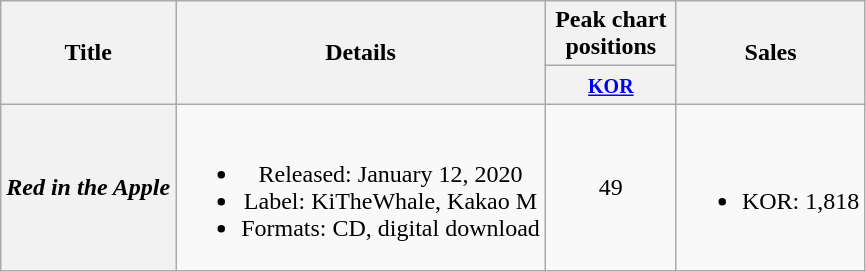<table class="wikitable plainrowheaders" style="text-align:center;">
<tr>
<th scope="col" rowspan="2">Title</th>
<th scope="col" rowspan="2">Details</th>
<th scope="col" colspan="1" style="width:5em;">Peak chart positions</th>
<th scope="col" rowspan="2">Sales</th>
</tr>
<tr>
<th><small><a href='#'>KOR</a></small><br></th>
</tr>
<tr>
<th scope="row"><em>Red in the Apple</em></th>
<td><br><ul><li>Released: January 12, 2020</li><li>Label: KiTheWhale, Kakao M</li><li>Formats: CD, digital download</li></ul></td>
<td>49</td>
<td><br><ul><li>KOR: 1,818</li></ul></td>
</tr>
</table>
